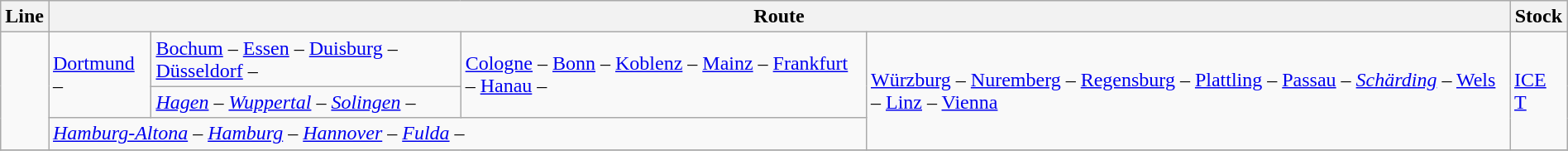<table class="wikitable" width="100%">
<tr class="hintergrundfarbe5">
<th>Line</th>
<th colspan="4">Route</th>
<th>Stock</th>
</tr>
<tr>
<td rowspan="3"></td>
<td rowspan="2"><a href='#'>Dortmund</a> –</td>
<td><a href='#'>Bochum</a> – <a href='#'>Essen</a> – <a href='#'>Duisburg</a> – <a href='#'>Düsseldorf</a> –</td>
<td rowspan="2"><a href='#'>Cologne</a> – <a href='#'>Bonn</a> – <a href='#'>Koblenz</a> – <a href='#'>Mainz</a> –  <a href='#'>Frankfurt</a> – <a href='#'>Hanau</a> –</td>
<td rowspan="3"><a href='#'>Würzburg</a> – <a href='#'>Nuremberg</a> – <a href='#'>Regensburg</a> – <a href='#'>Plattling</a> – <a href='#'>Passau</a> – <em><a href='#'>Schärding</a> –</em> <a href='#'>Wels</a> – <a href='#'>Linz</a> –   <a href='#'>Vienna</a></td>
<td rowspan="3"><a href='#'>ICE T</a></td>
</tr>
<tr>
<td><em><a href='#'>Hagen</a> – <a href='#'>Wuppertal</a> – <a href='#'>Solingen</a> –</em></td>
</tr>
<tr>
<td colspan="3"><em><a href='#'>Hamburg-Altona</a> –  <a href='#'>Hamburg</a> –  <a href='#'>Hannover</a> –  <a href='#'>Fulda</a> –</em></td>
</tr>
<tr>
</tr>
</table>
